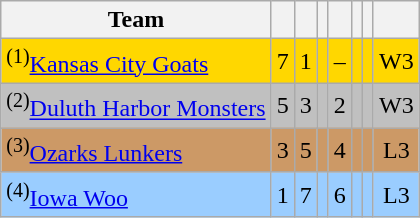<table class="wikitable" style="text-align:center">
<tr>
<th>Team</th>
<th></th>
<th></th>
<th></th>
<th></th>
<th></th>
<th></th>
<th></th>
</tr>
<tr style="background:gold">
<td style="text-align:left;"><sup>(1)</sup><a href='#'>Kansas City Goats</a></td>
<td>7</td>
<td>1</td>
<td></td>
<td>–</td>
<td></td>
<td></td>
<td>W3</td>
</tr>
<tr style="background:#C0C0C0">
<td style="text-align:left;"><sup>(2)</sup><a href='#'>Duluth Harbor Monsters</a></td>
<td>5</td>
<td>3</td>
<td></td>
<td>2</td>
<td></td>
<td></td>
<td>W3</td>
</tr>
<tr style="background:#cc9966">
<td style="text-align:left;"><sup>(3)</sup><a href='#'>Ozarks Lunkers</a></td>
<td>3</td>
<td>5</td>
<td></td>
<td>4</td>
<td></td>
<td></td>
<td>L3</td>
</tr>
<tr style="background:#9acdff">
<td style="text-align:left;"><sup>(4)</sup><a href='#'>Iowa Woo</a></td>
<td>1</td>
<td>7</td>
<td></td>
<td>6</td>
<td></td>
<td></td>
<td>L3</td>
</tr>
</table>
